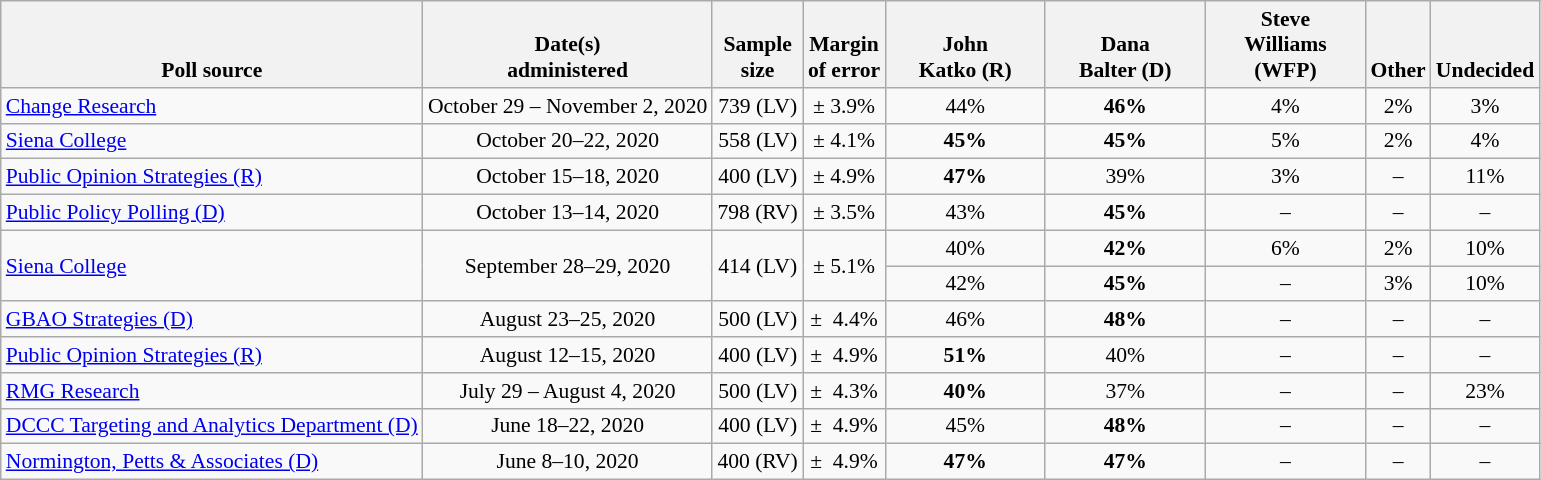<table class="wikitable" style="font-size:90%;text-align:center;">
<tr valign=bottom>
<th>Poll source</th>
<th>Date(s)<br>administered</th>
<th>Sample<br>size</th>
<th>Margin<br>of error</th>
<th style="width:100px;">John<br>Katko (R)</th>
<th style="width:100px;">Dana<br>Balter (D)</th>
<th style="width:100px;">Steve<br>Williams (WFP)</th>
<th>Other</th>
<th>Undecided</th>
</tr>
<tr>
<td style="text-align:left;"><a href='#'>Change Research</a></td>
<td>October 29 – November 2, 2020</td>
<td>739 (LV)</td>
<td>± 3.9%</td>
<td>44%</td>
<td><strong>46%</strong></td>
<td>4%</td>
<td>2%</td>
<td>3%</td>
</tr>
<tr>
<td style="text-align:left;"><a href='#'>Siena College</a></td>
<td>October 20–22, 2020</td>
<td>558 (LV)</td>
<td>± 4.1%</td>
<td><strong>45%</strong></td>
<td><strong>45%</strong></td>
<td>5%</td>
<td>2%</td>
<td>4%</td>
</tr>
<tr>
<td style="text-align:left;"><a href='#'>Public Opinion Strategies (R)</a></td>
<td>October 15–18, 2020</td>
<td>400 (LV)</td>
<td>± 4.9%</td>
<td><strong>47%</strong></td>
<td>39%</td>
<td>3%</td>
<td>–</td>
<td>11%</td>
</tr>
<tr>
<td style="text-align:left;"><a href='#'>Public Policy Polling (D)</a></td>
<td>October 13–14, 2020</td>
<td>798 (RV)</td>
<td>± 3.5%</td>
<td>43%</td>
<td><strong>45%</strong></td>
<td>–</td>
<td>–</td>
<td>–</td>
</tr>
<tr>
<td rowspan=2 style="text-align:left;"><a href='#'>Siena College</a></td>
<td rowspan=2>September 28–29, 2020</td>
<td rowspan=2>414 (LV)</td>
<td rowspan=2>± 5.1%</td>
<td>40%</td>
<td><strong>42%</strong></td>
<td>6%</td>
<td>2%</td>
<td>10%</td>
</tr>
<tr>
<td>42%</td>
<td><strong>45%</strong></td>
<td>–</td>
<td>3%</td>
<td>10%</td>
</tr>
<tr>
<td style="text-align:left;"><a href='#'>GBAO Strategies (D)</a></td>
<td>August 23–25, 2020</td>
<td>500 (LV)</td>
<td>±  4.4%</td>
<td>46%</td>
<td><strong>48%</strong></td>
<td>–</td>
<td>–</td>
<td>–</td>
</tr>
<tr>
<td style="text-align:left;"><a href='#'>Public Opinion Strategies (R)</a></td>
<td>August 12–15, 2020</td>
<td>400 (LV)</td>
<td>±  4.9%</td>
<td><strong>51%</strong></td>
<td>40%</td>
<td>–</td>
<td>–</td>
<td>–</td>
</tr>
<tr>
<td style="text-align:left;"><a href='#'>RMG Research</a></td>
<td>July 29 – August 4, 2020</td>
<td>500 (LV)</td>
<td>±  4.3%</td>
<td><strong> 40%</strong></td>
<td>37%</td>
<td>–</td>
<td>–</td>
<td>23%</td>
</tr>
<tr>
<td style="text-align:left;"><a href='#'>DCCC Targeting and Analytics Department (D)</a></td>
<td>June 18–22, 2020</td>
<td>400 (LV)</td>
<td>±  4.9%</td>
<td>45%</td>
<td><strong>48%</strong></td>
<td>–</td>
<td>–</td>
<td>–</td>
</tr>
<tr>
<td style="text-align:left;"><a href='#'>Normington, Petts & Associates (D)</a></td>
<td>June 8–10, 2020</td>
<td>400 (RV)</td>
<td>±  4.9%</td>
<td><strong>47%</strong></td>
<td><strong>47%</strong></td>
<td>–</td>
<td>–</td>
<td>–</td>
</tr>
</table>
